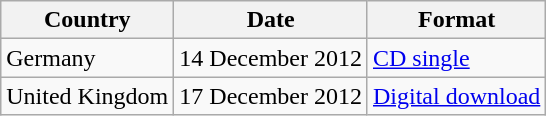<table class="wikitable plainrowheaders">
<tr>
<th scope="col">Country</th>
<th scope="col">Date</th>
<th scope="col">Format</th>
</tr>
<tr>
<td>Germany</td>
<td>14 December 2012</td>
<td><a href='#'>CD single</a></td>
</tr>
<tr>
<td>United Kingdom</td>
<td>17 December 2012</td>
<td><a href='#'>Digital download</a></td>
</tr>
</table>
